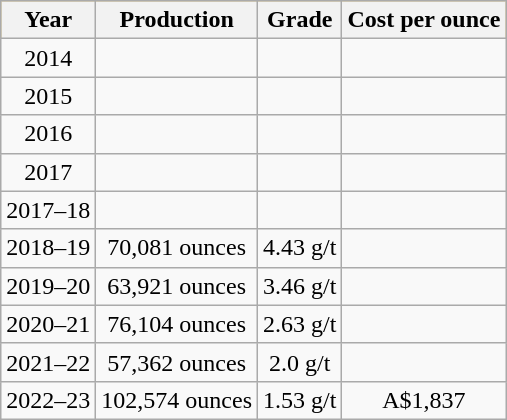<table class="wikitable">
<tr style="text-align:center; background:#daa520;">
<th>Year</th>
<th>Production</th>
<th>Grade</th>
<th>Cost per ounce</th>
</tr>
<tr style="text-align:center;">
<td>2014</td>
<td></td>
<td></td>
<td></td>
</tr>
<tr style="text-align:center;">
<td>2015</td>
<td></td>
<td></td>
<td></td>
</tr>
<tr style="text-align:center;">
<td>2016</td>
<td></td>
<td></td>
<td></td>
</tr>
<tr style="text-align:center;">
<td>2017</td>
<td></td>
<td></td>
<td></td>
</tr>
<tr style="text-align:center;">
<td>2017–18</td>
<td></td>
<td></td>
<td></td>
</tr>
<tr style="text-align:center;">
<td>2018–19</td>
<td>70,081 ounces</td>
<td>4.43 g/t</td>
<td></td>
</tr>
<tr style="text-align:center;">
<td>2019–20</td>
<td>63,921 ounces</td>
<td>3.46 g/t</td>
<td></td>
</tr>
<tr style="text-align:center;">
<td>2020–21</td>
<td>76,104 ounces</td>
<td>2.63 g/t</td>
<td></td>
</tr>
<tr style="text-align:center;">
<td>2021–22</td>
<td>57,362 ounces</td>
<td>2.0 g/t</td>
<td></td>
</tr>
<tr style="text-align:center;">
<td>2022–23</td>
<td>102,574 ounces</td>
<td>1.53 g/t</td>
<td>A$1,837</td>
</tr>
</table>
